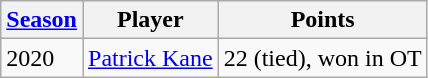<table class="wikitable sortable">
<tr>
<th><a href='#'>Season</a></th>
<th>Player</th>
<th>Points</th>
</tr>
<tr>
<td>2020</td>
<td><a href='#'>Patrick Kane</a></td>
<td>22 (tied), won in OT</td>
</tr>
</table>
